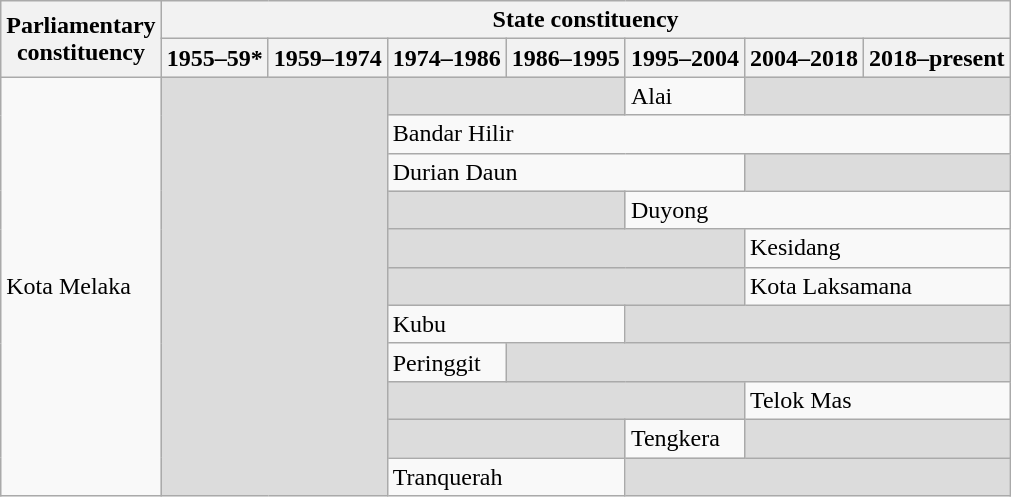<table class="wikitable">
<tr>
<th rowspan="2">Parliamentary<br>constituency</th>
<th colspan="7">State constituency</th>
</tr>
<tr>
<th>1955–59*</th>
<th>1959–1974</th>
<th>1974–1986</th>
<th>1986–1995</th>
<th>1995–2004</th>
<th>2004–2018</th>
<th>2018–present</th>
</tr>
<tr>
<td rowspan="11">Kota Melaka</td>
<td colspan="2" rowspan="11" bgcolor="dcdcdc"></td>
<td colspan="2" bgcolor="dcdcdc"></td>
<td>Alai</td>
<td colspan="2" bgcolor="dcdcdc"></td>
</tr>
<tr>
<td colspan="5">Bandar Hilir</td>
</tr>
<tr>
<td colspan="3">Durian Daun</td>
<td colspan="2" bgcolor="dcdcdc"></td>
</tr>
<tr>
<td colspan="2" bgcolor="dcdcdc"></td>
<td colspan="3">Duyong</td>
</tr>
<tr>
<td colspan="3" bgcolor="dcdcdc"></td>
<td colspan="2">Kesidang</td>
</tr>
<tr>
<td colspan="3" bgcolor="dcdcdc"></td>
<td colspan="2">Kota Laksamana</td>
</tr>
<tr>
<td colspan="2">Kubu</td>
<td colspan="3" bgcolor="dcdcdc"></td>
</tr>
<tr>
<td>Peringgit</td>
<td colspan="4" bgcolor="dcdcdc"></td>
</tr>
<tr>
<td colspan="3" bgcolor="dcdcdc"></td>
<td colspan="2">Telok Mas</td>
</tr>
<tr>
<td colspan="2" bgcolor="dcdcdc"></td>
<td>Tengkera</td>
<td colspan="2" bgcolor="dcdcdc"></td>
</tr>
<tr>
<td colspan="2">Tranquerah</td>
<td colspan="3" bgcolor="dcdcdc"></td>
</tr>
</table>
